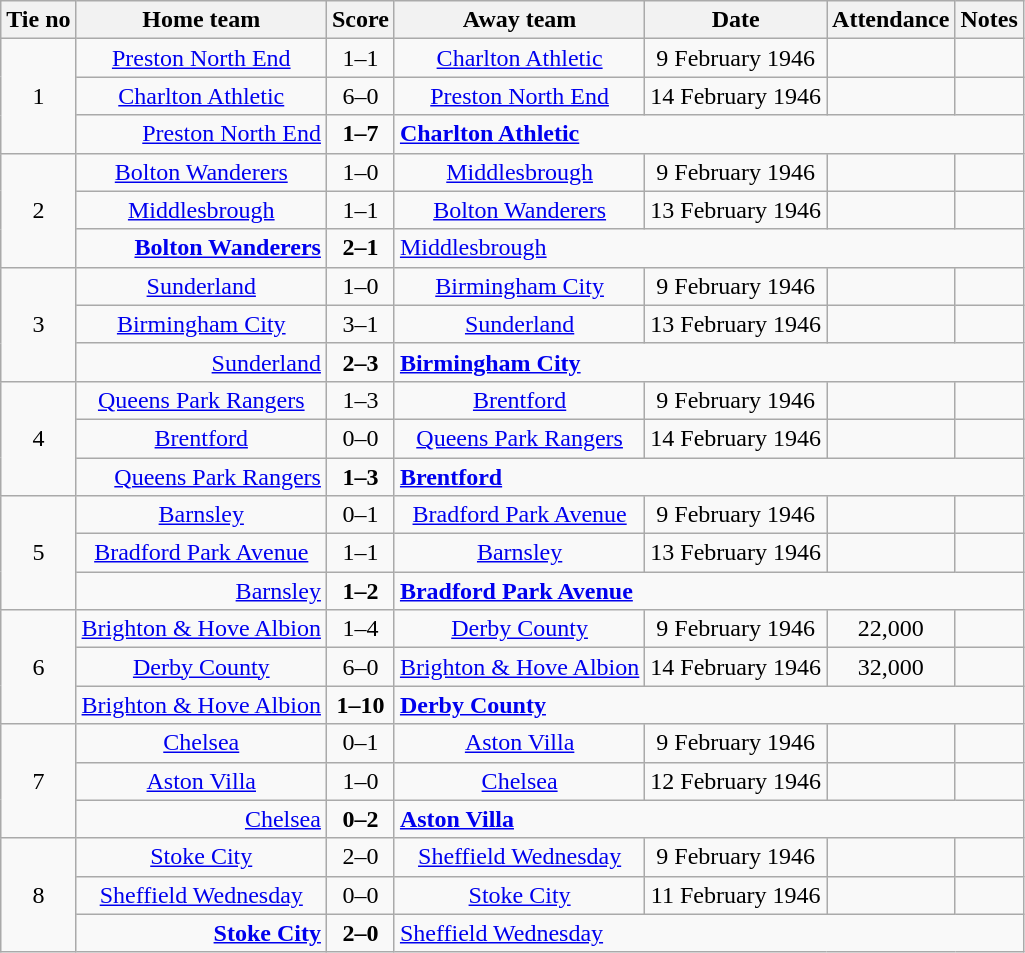<table class="wikitable" style="text-align: center">
<tr>
<th>Tie no</th>
<th>Home team</th>
<th>Score</th>
<th>Away team</th>
<th>Date</th>
<th>Attendance</th>
<th>Notes</th>
</tr>
<tr>
<td rowspan=3>1</td>
<td><a href='#'>Preston North End</a></td>
<td>1–1</td>
<td><a href='#'>Charlton Athletic</a></td>
<td>9 February 1946</td>
<td></td>
<td></td>
</tr>
<tr>
<td><a href='#'>Charlton Athletic</a></td>
<td>6–0</td>
<td><a href='#'>Preston North End</a></td>
<td>14 February 1946</td>
<td></td>
<td></td>
</tr>
<tr>
<td align=right><a href='#'>Preston North End</a></td>
<td><strong>1–7</strong></td>
<td align=left colspan=4><strong><a href='#'>Charlton Athletic</a></strong></td>
</tr>
<tr>
<td rowspan=3>2</td>
<td><a href='#'>Bolton Wanderers</a></td>
<td>1–0</td>
<td><a href='#'>Middlesbrough</a></td>
<td>9 February 1946</td>
<td></td>
<td></td>
</tr>
<tr>
<td><a href='#'>Middlesbrough</a></td>
<td>1–1</td>
<td><a href='#'>Bolton Wanderers</a></td>
<td>13 February 1946</td>
<td></td>
<td></td>
</tr>
<tr>
<td align=right><strong><a href='#'>Bolton Wanderers</a></strong></td>
<td><strong>2–1</strong></td>
<td align=left colspan=4><a href='#'>Middlesbrough</a></td>
</tr>
<tr>
<td rowspan=3>3</td>
<td><a href='#'>Sunderland</a></td>
<td>1–0</td>
<td><a href='#'>Birmingham City</a></td>
<td>9 February 1946</td>
<td></td>
<td></td>
</tr>
<tr>
<td><a href='#'>Birmingham City</a></td>
<td>3–1</td>
<td><a href='#'>Sunderland</a></td>
<td>13 February 1946</td>
<td></td>
<td></td>
</tr>
<tr>
<td align=right><a href='#'>Sunderland</a></td>
<td><strong>2–3</strong></td>
<td align=left colspan=4><strong><a href='#'>Birmingham City</a></strong></td>
</tr>
<tr>
<td rowspan=3>4</td>
<td><a href='#'>Queens Park Rangers</a></td>
<td>1–3</td>
<td><a href='#'>Brentford</a></td>
<td>9 February 1946</td>
<td></td>
<td></td>
</tr>
<tr>
<td><a href='#'>Brentford</a></td>
<td>0–0</td>
<td><a href='#'>Queens Park Rangers</a></td>
<td>14 February 1946</td>
<td></td>
<td></td>
</tr>
<tr>
<td align=right><a href='#'>Queens Park Rangers</a></td>
<td><strong>1–3</strong></td>
<td align=left colspan=4><strong><a href='#'>Brentford</a></strong></td>
</tr>
<tr>
<td rowspan=3>5</td>
<td><a href='#'>Barnsley</a></td>
<td>0–1</td>
<td><a href='#'>Bradford Park Avenue</a></td>
<td>9 February 1946</td>
<td></td>
<td></td>
</tr>
<tr>
<td><a href='#'>Bradford Park Avenue</a></td>
<td>1–1</td>
<td><a href='#'>Barnsley</a></td>
<td>13 February 1946</td>
<td></td>
<td></td>
</tr>
<tr>
<td align=right><a href='#'>Barnsley</a></td>
<td><strong>1–2</strong></td>
<td align=left colspan=4><strong><a href='#'>Bradford Park Avenue</a></strong></td>
</tr>
<tr>
<td rowspan=3>6</td>
<td><a href='#'>Brighton & Hove Albion</a></td>
<td>1–4</td>
<td><a href='#'>Derby County</a></td>
<td>9 February 1946</td>
<td>22,000</td>
<td></td>
</tr>
<tr>
<td><a href='#'>Derby County</a></td>
<td>6–0</td>
<td><a href='#'>Brighton & Hove Albion</a></td>
<td>14 February 1946</td>
<td>32,000</td>
<td></td>
</tr>
<tr>
<td align=right><a href='#'>Brighton & Hove Albion</a></td>
<td><strong>1–10</strong></td>
<td align=left colspan=4><strong><a href='#'>Derby County</a></strong></td>
</tr>
<tr>
<td rowspan=3>7</td>
<td><a href='#'>Chelsea</a></td>
<td>0–1</td>
<td><a href='#'>Aston Villa</a></td>
<td>9 February 1946</td>
<td></td>
<td></td>
</tr>
<tr>
<td><a href='#'>Aston Villa</a></td>
<td>1–0</td>
<td><a href='#'>Chelsea</a></td>
<td>12 February 1946</td>
<td></td>
<td></td>
</tr>
<tr>
<td align=right><a href='#'>Chelsea</a></td>
<td><strong>0–2</strong></td>
<td align=left colspan=4><strong><a href='#'>Aston Villa</a></strong></td>
</tr>
<tr>
<td rowspan=3>8</td>
<td><a href='#'>Stoke City</a></td>
<td>2–0</td>
<td><a href='#'>Sheffield Wednesday</a></td>
<td>9 February 1946</td>
<td></td>
<td></td>
</tr>
<tr>
<td><a href='#'>Sheffield Wednesday</a></td>
<td>0–0</td>
<td><a href='#'>Stoke City</a></td>
<td>11 February 1946</td>
<td></td>
<td></td>
</tr>
<tr>
<td align=right><strong><a href='#'>Stoke City</a></strong></td>
<td><strong>2–0</strong></td>
<td align=left colspan=4><a href='#'>Sheffield Wednesday</a></td>
</tr>
</table>
